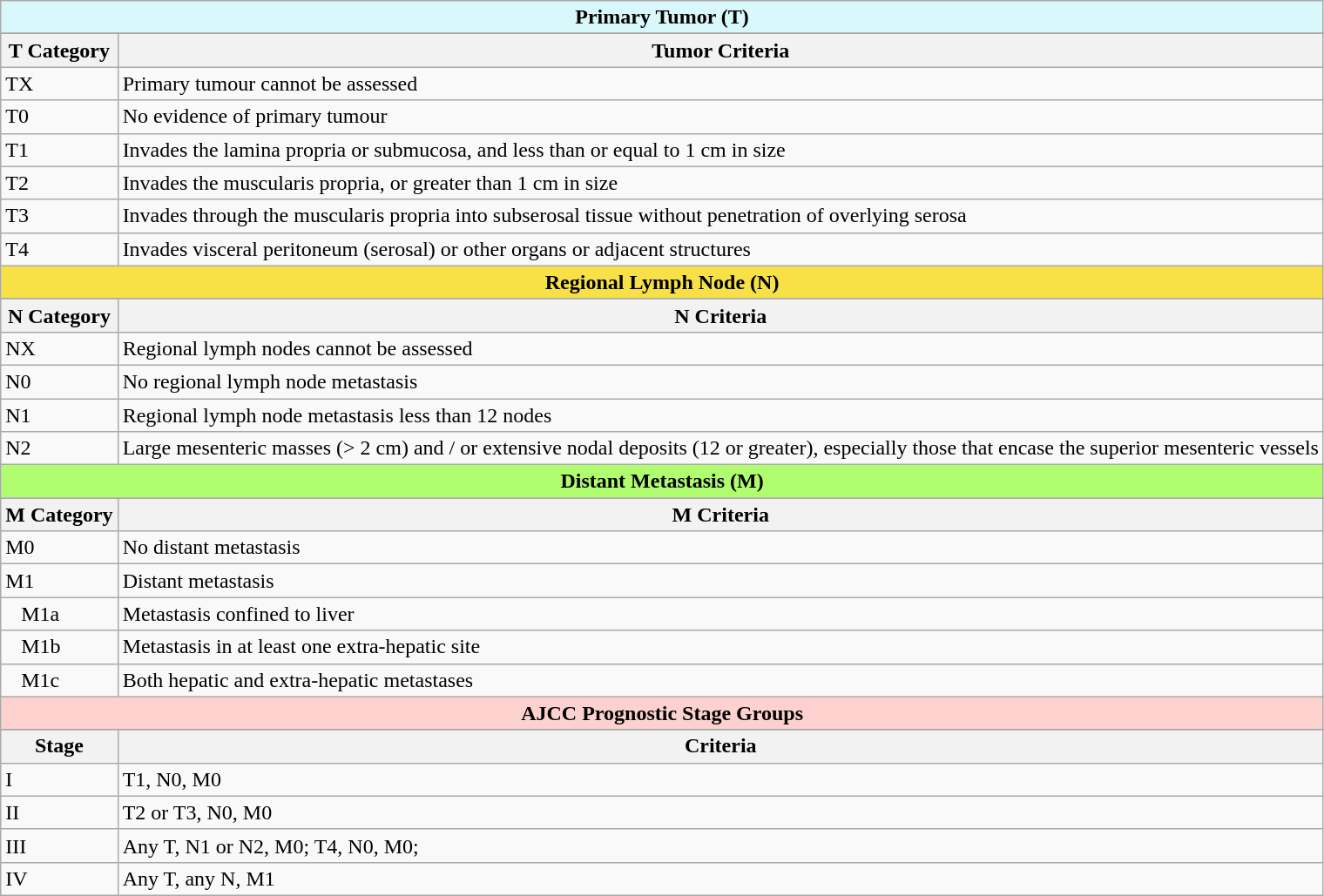<table class="wikitable mw-collapsible mw-collapsed">
<tr>
<th scope="col" colspan=2 style="background: #D8F8FB;">Primary Tumor (T)</th>
</tr>
<tr>
</tr>
<tr>
<th scope="col">T Category</th>
<th scope="col">Tumor Criteria</th>
</tr>
<tr>
<td>TX</td>
<td>Primary tumour cannot be assessed</td>
</tr>
<tr>
<td>T0</td>
<td>No evidence of primary tumour</td>
</tr>
<tr>
<td>T1</td>
<td>Invades the lamina propria or submucosa, and less than or equal to 1 cm in size</td>
</tr>
<tr>
<td>T2</td>
<td>Invades the muscularis propria, or greater than 1 cm in size</td>
</tr>
<tr>
<td>T3</td>
<td>Invades through the muscularis propria into subserosal tissue without penetration of overlying serosa</td>
</tr>
<tr>
<td>T4</td>
<td>Invades visceral peritoneum (serosal) or other organs or adjacent structures</td>
</tr>
<tr>
<th scope="col" colspan=2 style="background: #F8E147;">Regional Lymph Node (N)</th>
</tr>
<tr>
</tr>
<tr>
<th scope="col">N Category</th>
<th scope="col">N Criteria</th>
</tr>
<tr>
<td>NX</td>
<td>Regional lymph nodes cannot be assessed</td>
</tr>
<tr>
<td>N0</td>
<td>No regional lymph node metastasis</td>
</tr>
<tr>
<td>N1</td>
<td>Regional lymph node metastasis less than 12 nodes</td>
</tr>
<tr>
<td>N2</td>
<td>Large mesenteric masses (> 2 cm) and / or extensive nodal deposits (12 or greater), especially those that encase the superior mesenteric vessels</td>
</tr>
<tr>
<th scope="col" colspan=2 style="background: #B0FD70;">Distant Metastasis (M)</th>
</tr>
<tr>
</tr>
<tr>
<th scope="col">M Category</th>
<th scope="col">M Criteria</th>
</tr>
<tr>
<td>M0</td>
<td>No distant metastasis</td>
</tr>
<tr>
<td>M1</td>
<td>Distant metastasis</td>
</tr>
<tr>
<td>   M1a</td>
<td>Metastasis confined to liver</td>
</tr>
<tr>
<td>   M1b</td>
<td>Metastasis in at least one extra-hepatic site</td>
</tr>
<tr>
<td>   M1c</td>
<td>Both hepatic and extra-hepatic metastases</td>
</tr>
<tr>
<th scope="col" colspan=2 style="background: #FDD1CE;">AJCC Prognostic Stage Groups</th>
</tr>
<tr>
</tr>
<tr>
<th scope="col">Stage</th>
<th scope="col">Criteria</th>
</tr>
<tr>
<td>I</td>
<td>T1, N0, M0</td>
</tr>
<tr>
<td>II</td>
<td>T2 or T3, N0, M0</td>
</tr>
<tr>
<td>III</td>
<td>Any T, N1 or N2, M0; T4, N0, M0;</td>
</tr>
<tr>
<td>IV</td>
<td>Any T, any N, M1</td>
</tr>
</table>
